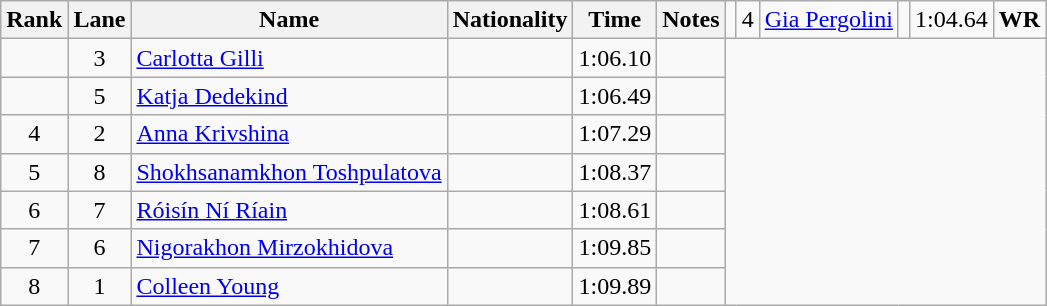<table class="wikitable sortable" style="text-align:center">
<tr>
<th>Rank</th>
<th>Lane</th>
<th>Name</th>
<th>Nationality</th>
<th>Time</th>
<th>Notes</th>
<td></td>
<td>4</td>
<td align=left><a href='#'>Gia Pergolini</a></td>
<td align=left></td>
<td>1:04.64</td>
<td><strong>WR</strong></td>
</tr>
<tr>
<td></td>
<td>3</td>
<td align=left><a href='#'>Carlotta Gilli</a></td>
<td align=left></td>
<td>1:06.10</td>
<td></td>
</tr>
<tr>
<td></td>
<td>5</td>
<td align=left><a href='#'>Katja Dedekind</a></td>
<td align=left></td>
<td>1:06.49</td>
<td></td>
</tr>
<tr>
<td>4</td>
<td>2</td>
<td align=left><a href='#'>Anna Krivshina</a></td>
<td align=left></td>
<td>1:07.29</td>
<td></td>
</tr>
<tr>
<td>5</td>
<td>8</td>
<td align=left><a href='#'>Shokhsanamkhon Toshpulatova</a></td>
<td align=left></td>
<td>1:08.37</td>
<td></td>
</tr>
<tr>
<td>6</td>
<td>7</td>
<td align=left><a href='#'>Róisín Ní Ríain</a></td>
<td align=left></td>
<td>1:08.61</td>
<td></td>
</tr>
<tr>
<td>7</td>
<td>6</td>
<td align=left><a href='#'>Nigorakhon Mirzokhidova</a></td>
<td align=left></td>
<td>1:09.85</td>
<td></td>
</tr>
<tr>
<td>8</td>
<td>1</td>
<td align=left><a href='#'>Colleen Young</a></td>
<td align=left></td>
<td>1:09.89</td>
<td></td>
</tr>
</table>
